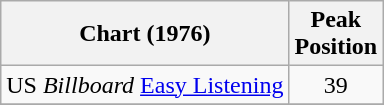<table class="wikitable sortable">
<tr>
<th>Chart (1976)</th>
<th>Peak<br>Position</th>
</tr>
<tr>
<td>US <em>Billboard</em> <a href='#'>Easy Listening</a></td>
<td align="center">39</td>
</tr>
<tr>
</tr>
</table>
